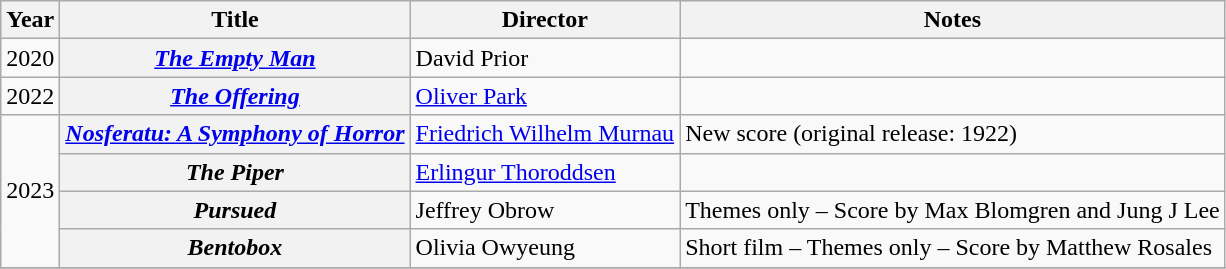<table class="wikitable sortable plainrowheaders">
<tr>
<th>Year</th>
<th>Title</th>
<th>Director</th>
<th>Notes</th>
</tr>
<tr>
<td>2020</td>
<th scope="row" style="text-align:center;"><em><a href='#'>The Empty Man</a></em></th>
<td>David Prior</td>
<td></td>
</tr>
<tr>
<td>2022</td>
<th scope="row" style="text-align:center;"><em><a href='#'>The Offering</a></em></th>
<td><a href='#'>Oliver Park</a></td>
<td></td>
</tr>
<tr>
<td rowspan="4">2023</td>
<th scope="row" style="text-align:center;"><em><a href='#'>Nosferatu: A Symphony of Horror</a></em></th>
<td><a href='#'>Friedrich Wilhelm Murnau</a></td>
<td>New score (original release: 1922)</td>
</tr>
<tr>
<th scope="row" style="text-align:center;"><em>The Piper</em></th>
<td><a href='#'>Erlingur Thoroddsen</a></td>
<td></td>
</tr>
<tr>
<th scope="row" style="text-align:center;"><em>Pursued</em></th>
<td>Jeffrey Obrow</td>
<td>Themes only – Score by Max Blomgren and Jung J Lee</td>
</tr>
<tr>
<th scope="row" style="text-align:center;"><em>Bentobox</em></th>
<td>Olivia Owyeung</td>
<td>Short film – Themes only – Score by Matthew Rosales</td>
</tr>
<tr>
</tr>
</table>
